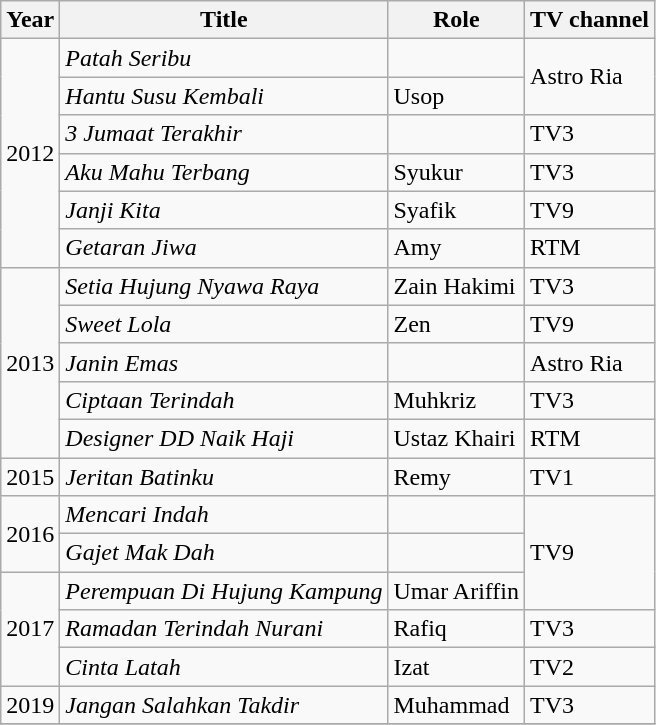<table class="wikitable">
<tr>
<th>Year</th>
<th>Title</th>
<th>Role</th>
<th>TV channel</th>
</tr>
<tr>
<td rowspan="6">2012</td>
<td><em>Patah Seribu</em></td>
<td></td>
<td rowspan="2">Astro Ria</td>
</tr>
<tr>
<td><em>Hantu Susu Kembali</em></td>
<td>Usop</td>
</tr>
<tr>
<td><em>3 Jumaat Terakhir</em></td>
<td></td>
<td>TV3</td>
</tr>
<tr>
<td><em>Aku Mahu Terbang</em></td>
<td>Syukur</td>
<td>TV3</td>
</tr>
<tr>
<td><em>Janji Kita</em></td>
<td>Syafik</td>
<td>TV9</td>
</tr>
<tr>
<td><em>Getaran Jiwa</em></td>
<td>Amy</td>
<td>RTM</td>
</tr>
<tr>
<td rowspan="5">2013</td>
<td><em>Setia Hujung Nyawa Raya</em></td>
<td>Zain Hakimi</td>
<td>TV3</td>
</tr>
<tr>
<td><em>Sweet Lola</em></td>
<td>Zen</td>
<td>TV9</td>
</tr>
<tr>
<td><em>Janin Emas</em></td>
<td></td>
<td>Astro Ria</td>
</tr>
<tr>
<td><em>Ciptaan Terindah</em></td>
<td>Muhkriz</td>
<td>TV3</td>
</tr>
<tr>
<td><em>Designer DD Naik Haji</em></td>
<td>Ustaz Khairi</td>
<td>RTM</td>
</tr>
<tr>
<td>2015</td>
<td><em>Jeritan Batinku</em></td>
<td>Remy</td>
<td>TV1</td>
</tr>
<tr>
<td rowspan="2">2016</td>
<td><em>Mencari Indah</em></td>
<td></td>
<td rowspan="3">TV9</td>
</tr>
<tr>
<td><em>Gajet Mak Dah</em></td>
<td></td>
</tr>
<tr>
<td rowspan="3">2017</td>
<td><em>Perempuan Di Hujung Kampung</em></td>
<td>Umar Ariffin</td>
</tr>
<tr>
<td><em>Ramadan Terindah Nurani</em></td>
<td>Rafiq</td>
<td>TV3</td>
</tr>
<tr>
<td><em>Cinta Latah</em></td>
<td>Izat</td>
<td>TV2</td>
</tr>
<tr>
<td>2019</td>
<td><em>Jangan Salahkan Takdir</em></td>
<td>Muhammad</td>
<td>TV3</td>
</tr>
<tr>
</tr>
</table>
